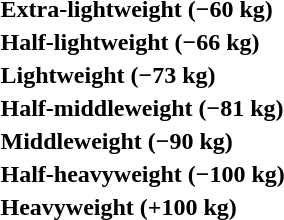<table>
<tr>
<th rowspan=2 style="text-align:left;">Extra-lightweight (−60 kg)</th>
<td rowspan=2></td>
<td rowspan=2></td>
<td></td>
</tr>
<tr>
<td></td>
</tr>
<tr>
<th rowspan=2 style="text-align:left;">Half-lightweight (−66 kg)</th>
<td rowspan=2></td>
<td rowspan=2></td>
<td></td>
</tr>
<tr>
<td></td>
</tr>
<tr>
<th rowspan=2 style="text-align:left;">Lightweight (−73 kg)</th>
<td rowspan=2></td>
<td rowspan=2></td>
<td></td>
</tr>
<tr>
<td></td>
</tr>
<tr>
<th rowspan=2 style="text-align:left;">Half-middleweight (−81 kg)</th>
<td rowspan=2></td>
<td rowspan=2></td>
<td></td>
</tr>
<tr>
<td></td>
</tr>
<tr>
<th rowspan=2 style="text-align:left;">Middleweight (−90 kg)</th>
<td rowspan=2></td>
<td rowspan=2></td>
<td></td>
</tr>
<tr>
<td></td>
</tr>
<tr>
<th rowspan=2 style="text-align:left;">Half-heavyweight (−100 kg)</th>
<td rowspan=2></td>
<td rowspan=2></td>
<td></td>
</tr>
<tr>
<td></td>
</tr>
<tr>
<th rowspan=2 style="text-align:left;">Heavyweight (+100 kg)</th>
<td rowspan=2></td>
<td rowspan=2></td>
<td></td>
</tr>
<tr>
<td></td>
</tr>
</table>
